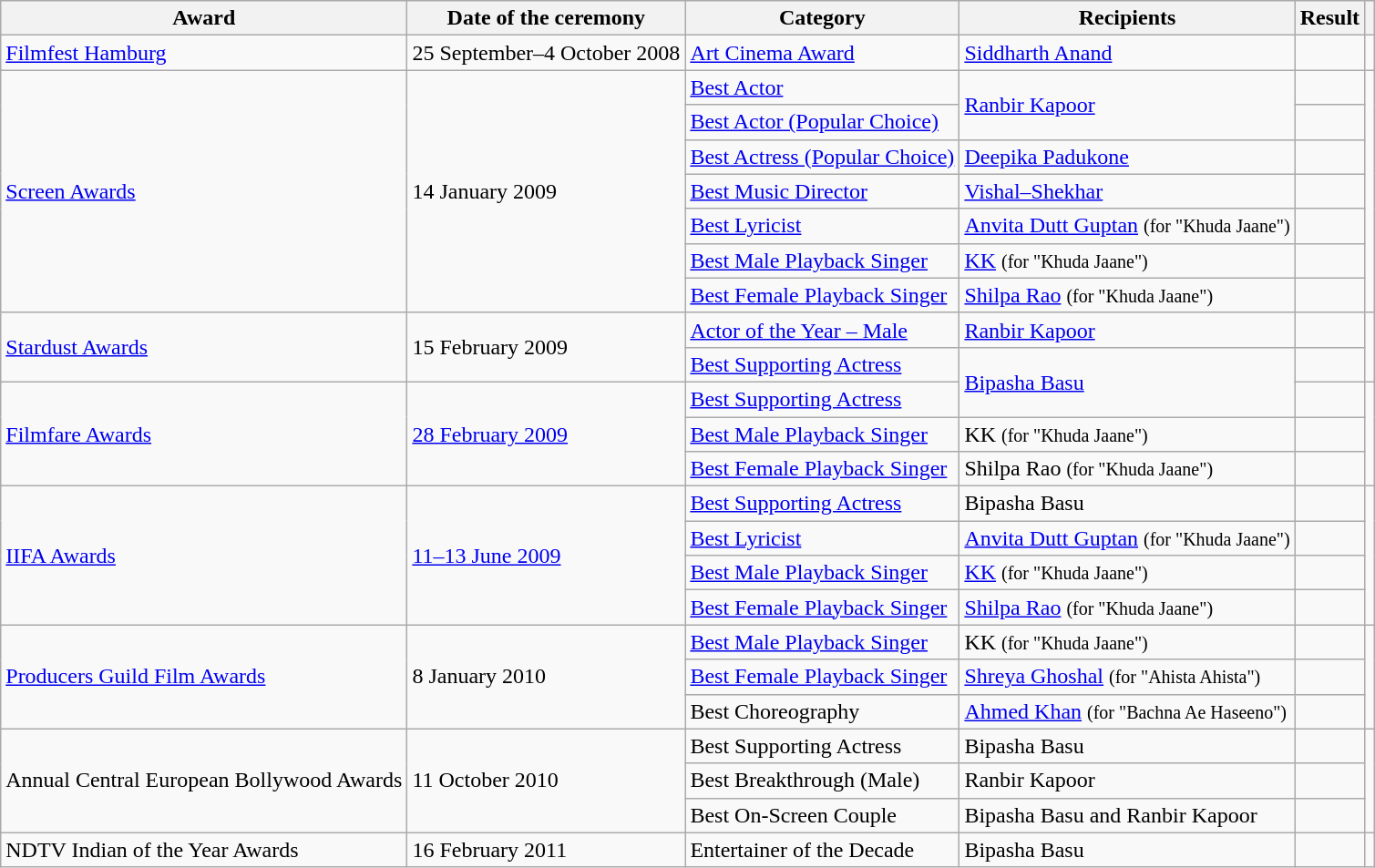<table class="wikitable plainrowheaders sortable">
<tr>
<th scope="col">Award</th>
<th scope="col">Date of the ceremony</th>
<th scope="col">Category</th>
<th scope="col">Recipients</th>
<th scope="col">Result</th>
<th class="unsortable" scope="col"></th>
</tr>
<tr>
<td><a href='#'>Filmfest Hamburg</a></td>
<td>25 September–4 October 2008</td>
<td><a href='#'>Art Cinema Award</a></td>
<td><a href='#'>Siddharth Anand</a></td>
<td></td>
<td></td>
</tr>
<tr>
<td rowspan="7"><a href='#'>Screen Awards</a></td>
<td rowspan="7">14 January 2009</td>
<td><a href='#'>Best Actor</a></td>
<td rowspan="2"><a href='#'>Ranbir Kapoor</a></td>
<td></td>
<td rowspan="7"></td>
</tr>
<tr>
<td><a href='#'>Best Actor (Popular Choice)</a></td>
<td></td>
</tr>
<tr>
<td><a href='#'>Best Actress (Popular Choice)</a></td>
<td><a href='#'>Deepika Padukone</a></td>
<td></td>
</tr>
<tr>
<td><a href='#'>Best Music Director</a></td>
<td><a href='#'>Vishal–Shekhar</a></td>
<td></td>
</tr>
<tr>
<td><a href='#'>Best Lyricist</a></td>
<td><a href='#'>Anvita Dutt Guptan</a> <small>(for "Khuda Jaane")</small></td>
<td></td>
</tr>
<tr>
<td><a href='#'>Best Male Playback Singer</a></td>
<td><a href='#'>KK</a> <small>(for "Khuda Jaane")</small></td>
<td></td>
</tr>
<tr>
<td><a href='#'>Best Female Playback Singer</a></td>
<td><a href='#'>Shilpa Rao</a> <small>(for "Khuda Jaane")</small></td>
<td></td>
</tr>
<tr>
<td rowspan="2"><a href='#'>Stardust Awards</a></td>
<td rowspan="2">15 February 2009</td>
<td><a href='#'>Actor of the Year – Male</a></td>
<td Ranbir Kapoor><a href='#'>Ranbir Kapoor</a></td>
<td></td>
<td rowspan="2"></td>
</tr>
<tr>
<td><a href='#'>Best Supporting Actress</a></td>
<td rowspan="2"><a href='#'>Bipasha Basu</a></td>
<td></td>
</tr>
<tr>
<td rowspan="3" scope="row"><a href='#'>Filmfare Awards</a></td>
<td rowspan="3"><a href='#'>28 February 2009</a></td>
<td><a href='#'>Best Supporting Actress</a></td>
<td></td>
<td rowspan="3"></td>
</tr>
<tr>
<td><a href='#'>Best Male Playback Singer</a></td>
<td>KK <small>(for "Khuda Jaane")</small></td>
<td></td>
</tr>
<tr>
<td><a href='#'>Best Female Playback Singer</a></td>
<td>Shilpa Rao <small>(for "Khuda Jaane")</small></td>
<td></td>
</tr>
<tr>
<td rowspan="4"><a href='#'>IIFA Awards</a></td>
<td rowspan="4"><a href='#'>11–13 June 2009</a></td>
<td><a href='#'>Best Supporting Actress</a></td>
<td>Bipasha Basu</td>
<td></td>
<td rowspan="4"></td>
</tr>
<tr>
<td><a href='#'>Best Lyricist</a></td>
<td Anvita Dutt Guptan ><a href='#'>Anvita Dutt Guptan</a> <small>(for "Khuda Jaane")</small></td>
<td></td>
</tr>
<tr>
<td><a href='#'>Best Male Playback Singer</a></td>
<td KK ><a href='#'>KK</a> <small>(for "Khuda Jaane")</small></td>
<td></td>
</tr>
<tr>
<td><a href='#'>Best Female Playback Singer</a></td>
<td Shilpa Rao ><a href='#'>Shilpa Rao</a> <small>(for "Khuda Jaane")</small></td>
<td></td>
</tr>
<tr>
<td rowspan="3"><a href='#'>Producers Guild Film Awards</a></td>
<td rowspan="3">8 January 2010</td>
<td><a href='#'>Best Male Playback Singer</a></td>
<td>KK <small>(for "Khuda Jaane")</small></td>
<td></td>
<td rowspan="3"></td>
</tr>
<tr>
<td><a href='#'>Best Female Playback Singer</a></td>
<td><a href='#'>Shreya Ghoshal</a> <small>(for "Ahista Ahista")</small></td>
<td></td>
</tr>
<tr>
<td>Best Choreography</td>
<td><a href='#'>Ahmed Khan</a> <small>(for "Bachna Ae Haseeno")</small></td>
<td></td>
</tr>
<tr>
<td rowspan="3">Annual Central European Bollywood Awards</td>
<td rowspan="3">11 October 2010</td>
<td>Best Supporting Actress</td>
<td>Bipasha Basu</td>
<td></td>
<td rowspan="3"></td>
</tr>
<tr>
<td>Best Breakthrough (Male)</td>
<td>Ranbir Kapoor</td>
<td></td>
</tr>
<tr>
<td>Best On-Screen Couple</td>
<td>Bipasha Basu and Ranbir Kapoor</td>
<td></td>
</tr>
<tr>
<td>NDTV Indian of the Year Awards</td>
<td>16 February 2011</td>
<td>Entertainer of the Decade</td>
<td>Bipasha Basu</td>
<td></td>
<td></td>
</tr>
</table>
